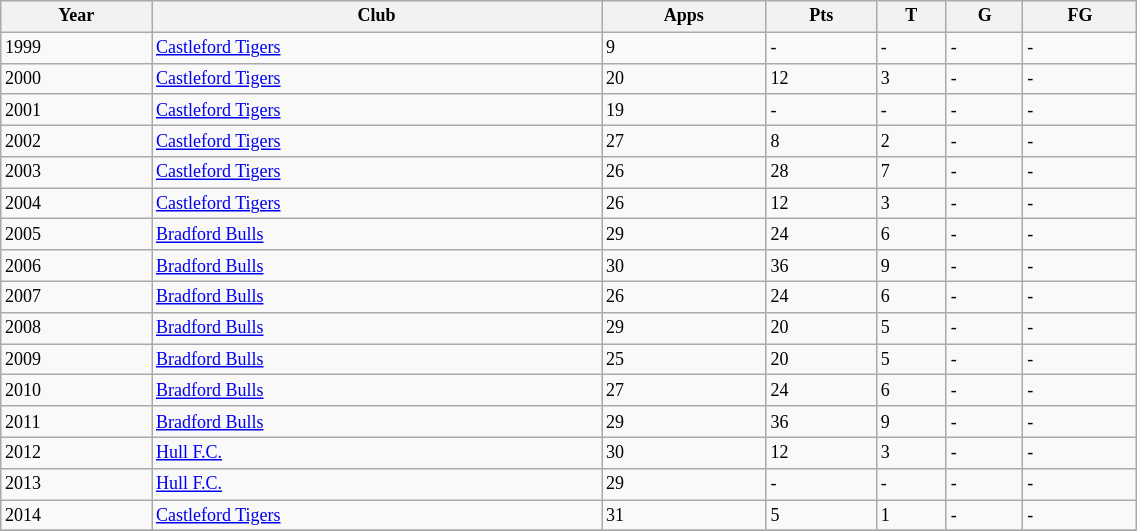<table class="wikitable" style="font-size:75%;" width="60%">
<tr>
<th>Year</th>
<th>Club</th>
<th>Apps</th>
<th>Pts</th>
<th>T</th>
<th>G</th>
<th>FG</th>
</tr>
<tr>
<td>1999</td>
<td><a href='#'>Castleford Tigers</a></td>
<td>9</td>
<td>-</td>
<td>-</td>
<td>-</td>
<td>-</td>
</tr>
<tr>
<td>2000</td>
<td><a href='#'>Castleford Tigers</a></td>
<td>20</td>
<td>12</td>
<td>3</td>
<td>-</td>
<td>-</td>
</tr>
<tr>
<td>2001</td>
<td><a href='#'>Castleford Tigers</a></td>
<td>19</td>
<td>-</td>
<td>-</td>
<td>-</td>
<td>-</td>
</tr>
<tr>
<td>2002</td>
<td><a href='#'>Castleford Tigers</a></td>
<td>27</td>
<td>8</td>
<td>2</td>
<td>-</td>
<td>-</td>
</tr>
<tr>
<td>2003</td>
<td><a href='#'>Castleford Tigers</a></td>
<td>26</td>
<td>28</td>
<td>7</td>
<td>-</td>
<td>-</td>
</tr>
<tr>
<td>2004</td>
<td><a href='#'>Castleford Tigers</a></td>
<td>26</td>
<td>12</td>
<td>3</td>
<td>-</td>
<td>-</td>
</tr>
<tr>
<td>2005</td>
<td><a href='#'>Bradford Bulls</a></td>
<td>29</td>
<td>24</td>
<td>6</td>
<td>-</td>
<td>-</td>
</tr>
<tr>
<td>2006</td>
<td><a href='#'>Bradford Bulls</a></td>
<td>30</td>
<td>36</td>
<td>9</td>
<td>-</td>
<td>-</td>
</tr>
<tr>
<td>2007</td>
<td><a href='#'>Bradford Bulls</a></td>
<td>26</td>
<td>24</td>
<td>6</td>
<td>-</td>
<td>-</td>
</tr>
<tr>
<td>2008</td>
<td><a href='#'>Bradford Bulls</a></td>
<td>29</td>
<td>20</td>
<td>5</td>
<td>-</td>
<td>-</td>
</tr>
<tr>
<td>2009</td>
<td><a href='#'>Bradford Bulls</a></td>
<td>25</td>
<td>20</td>
<td>5</td>
<td>-</td>
<td>-</td>
</tr>
<tr>
<td>2010</td>
<td><a href='#'>Bradford Bulls</a></td>
<td>27</td>
<td>24</td>
<td>6</td>
<td>-</td>
<td>-</td>
</tr>
<tr>
<td>2011</td>
<td><a href='#'>Bradford Bulls</a></td>
<td>29</td>
<td>36</td>
<td>9</td>
<td>-</td>
<td>-</td>
</tr>
<tr>
<td>2012</td>
<td><a href='#'>Hull F.C.</a></td>
<td>30</td>
<td>12</td>
<td>3</td>
<td>-</td>
<td>-</td>
</tr>
<tr>
<td>2013</td>
<td><a href='#'>Hull F.C.</a></td>
<td>29</td>
<td>-</td>
<td>-</td>
<td>-</td>
<td>-</td>
</tr>
<tr>
<td>2014</td>
<td><a href='#'>Castleford Tigers</a></td>
<td>31</td>
<td>5</td>
<td>1</td>
<td>-</td>
<td>-</td>
</tr>
<tr>
</tr>
</table>
